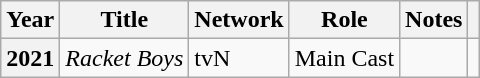<table class="wikitable sortable plainrowheaders">
<tr>
<th scope="col">Year</th>
<th scope="col">Title</th>
<th scope="col">Network</th>
<th scope="col">Role</th>
<th scope="col">Notes</th>
<th scope="col" class="unsortable"></th>
</tr>
<tr>
<th scope="row">2021</th>
<td><em>Racket Boys</em> </td>
<td>tvN</td>
<td>Main Cast</td>
<td></td>
<td></td>
</tr>
</table>
